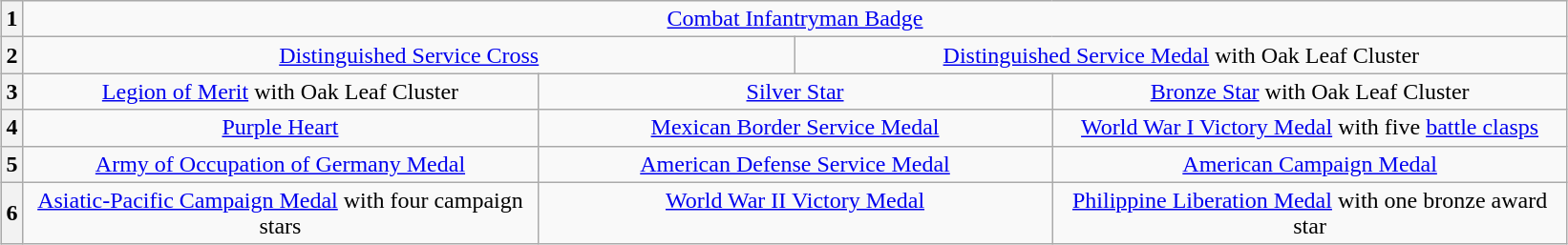<table class="wikitable" style="margin:1em auto; text-align:center;">
<tr>
<th>1</th>
<td colspan="6" style="text-align: center"><a href='#'>Combat Infantryman Badge</a></td>
</tr>
<tr>
<th>2</th>
<td colspan="3" style="text-align: center"><a href='#'>Distinguished Service Cross</a></td>
<td colspan="3" style="text-align: center"><a href='#'>Distinguished Service Medal</a> with Oak Leaf Cluster</td>
</tr>
<tr>
<th>3</th>
<td colspan="2" style="text-align: center; vertical-align: top"><a href='#'>Legion of Merit</a> with Oak Leaf Cluster</td>
<td colspan="2" style="text-align: center; vertical-align: top"><a href='#'>Silver Star</a></td>
<td colspan="2" style="text-align: center; vertical-align: top"><a href='#'>Bronze Star</a> with Oak Leaf Cluster</td>
</tr>
<tr>
<th>4</th>
<td colspan="2" style="text-align: center; vertical-align: top; width: 22em"><a href='#'>Purple Heart</a></td>
<td colspan="2" style="text-align: center; vertical-align: top; width: 22em"><a href='#'>Mexican Border Service Medal</a></td>
<td colspan="2" style="text-align: center; vertical-align: top; width: 22em"><a href='#'>World War I Victory Medal</a> with five <a href='#'>battle clasps</a></td>
</tr>
<tr>
<th>5</th>
<td colspan="2" style="text-align: center; vertical-align: top; width: 22em"><a href='#'>Army of Occupation of Germany Medal</a></td>
<td colspan="2" style="text-align: center; vertical-align: top; width: 22em"><a href='#'>American Defense Service Medal</a></td>
<td colspan="2" style="text-align: center; vertical-align: top; width: 22em"><a href='#'>American Campaign Medal</a></td>
</tr>
<tr>
<th>6</th>
<td colspan="2" style="text-align: center; vertical-align: top; width: 22em"><a href='#'>Asiatic-Pacific Campaign Medal</a> with four campaign stars</td>
<td colspan="2" style="text-align: center; vertical-align: top; width: 22em"><a href='#'>World War II Victory Medal</a></td>
<td colspan="2" style="text-align: center; vertical-align: top; width: 22em"><a href='#'>Philippine Liberation Medal</a> with one bronze award star</td>
</tr>
</table>
